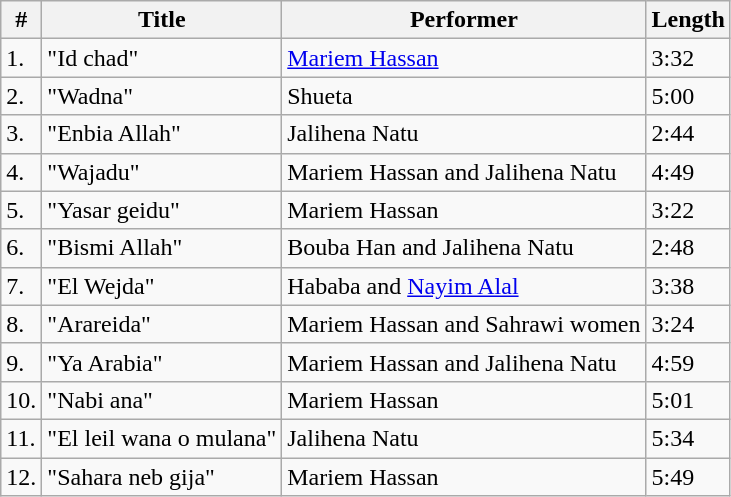<table class="wikitable" border="1">
<tr>
<th>#</th>
<th>Title</th>
<th>Performer</th>
<th>Length</th>
</tr>
<tr>
<td>1.</td>
<td>"Id chad"</td>
<td><a href='#'>Mariem Hassan</a></td>
<td>3:32</td>
</tr>
<tr>
<td>2.</td>
<td>"Wadna"</td>
<td>Shueta</td>
<td>5:00</td>
</tr>
<tr>
<td>3.</td>
<td>"Enbia Allah"</td>
<td>Jalihena Natu</td>
<td>2:44</td>
</tr>
<tr>
<td>4.</td>
<td>"Wajadu"</td>
<td>Mariem Hassan and Jalihena Natu</td>
<td>4:49</td>
</tr>
<tr>
<td>5.</td>
<td>"Yasar geidu"</td>
<td>Mariem Hassan</td>
<td>3:22</td>
</tr>
<tr>
<td>6.</td>
<td>"Bismi Allah"</td>
<td>Bouba Han and Jalihena Natu</td>
<td>2:48</td>
</tr>
<tr>
<td>7.</td>
<td>"El Wejda"</td>
<td>Hababa and <a href='#'>Nayim Alal</a></td>
<td>3:38</td>
</tr>
<tr>
<td>8.</td>
<td>"Arareida"</td>
<td>Mariem Hassan and Sahrawi women</td>
<td>3:24</td>
</tr>
<tr>
<td>9.</td>
<td>"Ya Arabia"</td>
<td>Mariem Hassan and Jalihena Natu</td>
<td>4:59</td>
</tr>
<tr>
<td>10.</td>
<td>"Nabi ana"</td>
<td>Mariem Hassan</td>
<td>5:01</td>
</tr>
<tr>
<td>11.</td>
<td>"El leil wana o mulana"</td>
<td>Jalihena Natu</td>
<td>5:34</td>
</tr>
<tr>
<td>12.</td>
<td>"Sahara neb gija"</td>
<td>Mariem Hassan</td>
<td>5:49</td>
</tr>
</table>
